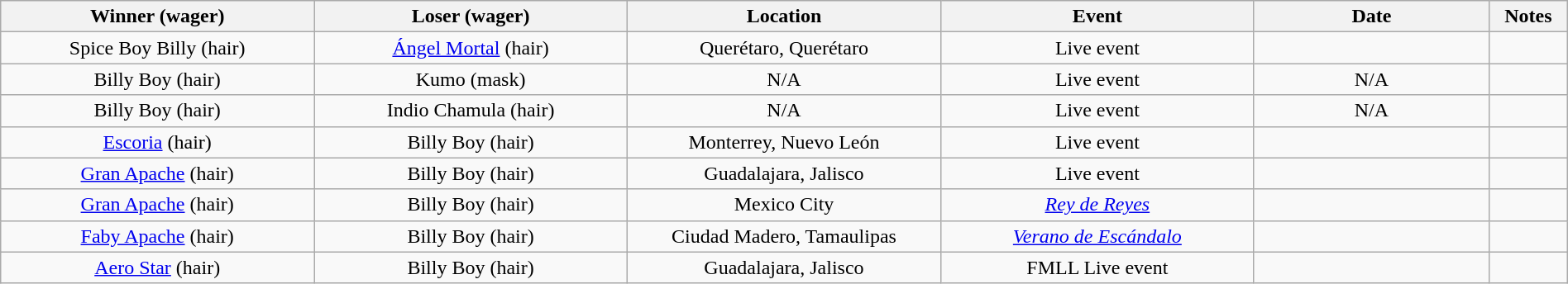<table class="wikitable sortable" width=100%  style="text-align: center">
<tr>
<th width=20% scope="col">Winner (wager)</th>
<th width=20% scope="col">Loser (wager)</th>
<th width=20% scope="col">Location</th>
<th width=20% scope="col">Event</th>
<th width=15% scope="col">Date</th>
<th class="unsortable" width=5% scope="col">Notes</th>
</tr>
<tr>
<td>Spice Boy Billy (hair)</td>
<td><a href='#'>Ángel Mortal</a> (hair)</td>
<td>Querétaro, Querétaro</td>
<td>Live event</td>
<td></td>
<td> </td>
</tr>
<tr>
<td>Billy Boy (hair)</td>
<td>Kumo (mask)</td>
<td>N/A</td>
<td>Live event</td>
<td>N/A</td>
<td> </td>
</tr>
<tr>
<td>Billy Boy (hair)</td>
<td>Indio Chamula (hair)</td>
<td>N/A</td>
<td>Live event</td>
<td>N/A</td>
<td> </td>
</tr>
<tr>
<td><a href='#'>Escoria</a> (hair)</td>
<td>Billy Boy (hair)</td>
<td>Monterrey, Nuevo León</td>
<td>Live event</td>
<td></td>
<td></td>
</tr>
<tr>
<td><a href='#'>Gran Apache</a> (hair)</td>
<td>Billy Boy (hair)</td>
<td>Guadalajara, Jalisco</td>
<td>Live event</td>
<td></td>
<td> </td>
</tr>
<tr>
<td><a href='#'>Gran Apache</a> (hair)</td>
<td>Billy Boy (hair)</td>
<td>Mexico City</td>
<td><em><a href='#'>Rey de Reyes</a></em></td>
<td></td>
<td> </td>
</tr>
<tr>
<td><a href='#'>Faby Apache</a> (hair)</td>
<td>Billy Boy (hair)</td>
<td>Ciudad Madero, Tamaulipas</td>
<td><em><a href='#'>Verano de Escándalo</a></em></td>
<td></td>
<td></td>
</tr>
<tr>
<td><a href='#'>Aero Star</a> (hair)</td>
<td>Billy Boy (hair)</td>
<td>Guadalajara, Jalisco</td>
<td>FMLL Live event</td>
<td></td>
<td></td>
</tr>
</table>
